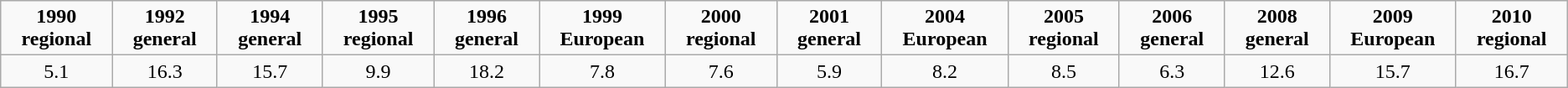<table class="wikitable" style="text-align:center">
<tr>
<td><strong>1990 regional</strong></td>
<td><strong>1992 general</strong></td>
<td><strong>1994 general</strong></td>
<td><strong>1995 regional</strong></td>
<td><strong>1996 general</strong></td>
<td><strong>1999 European</strong></td>
<td><strong>2000 regional</strong></td>
<td><strong>2001 general</strong></td>
<td><strong>2004 European</strong></td>
<td><strong>2005 regional</strong></td>
<td><strong>2006 general</strong></td>
<td><strong>2008 general</strong></td>
<td><strong>2009 European</strong></td>
<td><strong>2010 regional</strong></td>
</tr>
<tr>
<td>5.1</td>
<td>16.3</td>
<td>15.7</td>
<td>9.9</td>
<td>18.2</td>
<td>7.8</td>
<td>7.6</td>
<td>5.9</td>
<td>8.2</td>
<td>8.5</td>
<td>6.3</td>
<td>12.6</td>
<td>15.7</td>
<td>16.7</td>
</tr>
</table>
